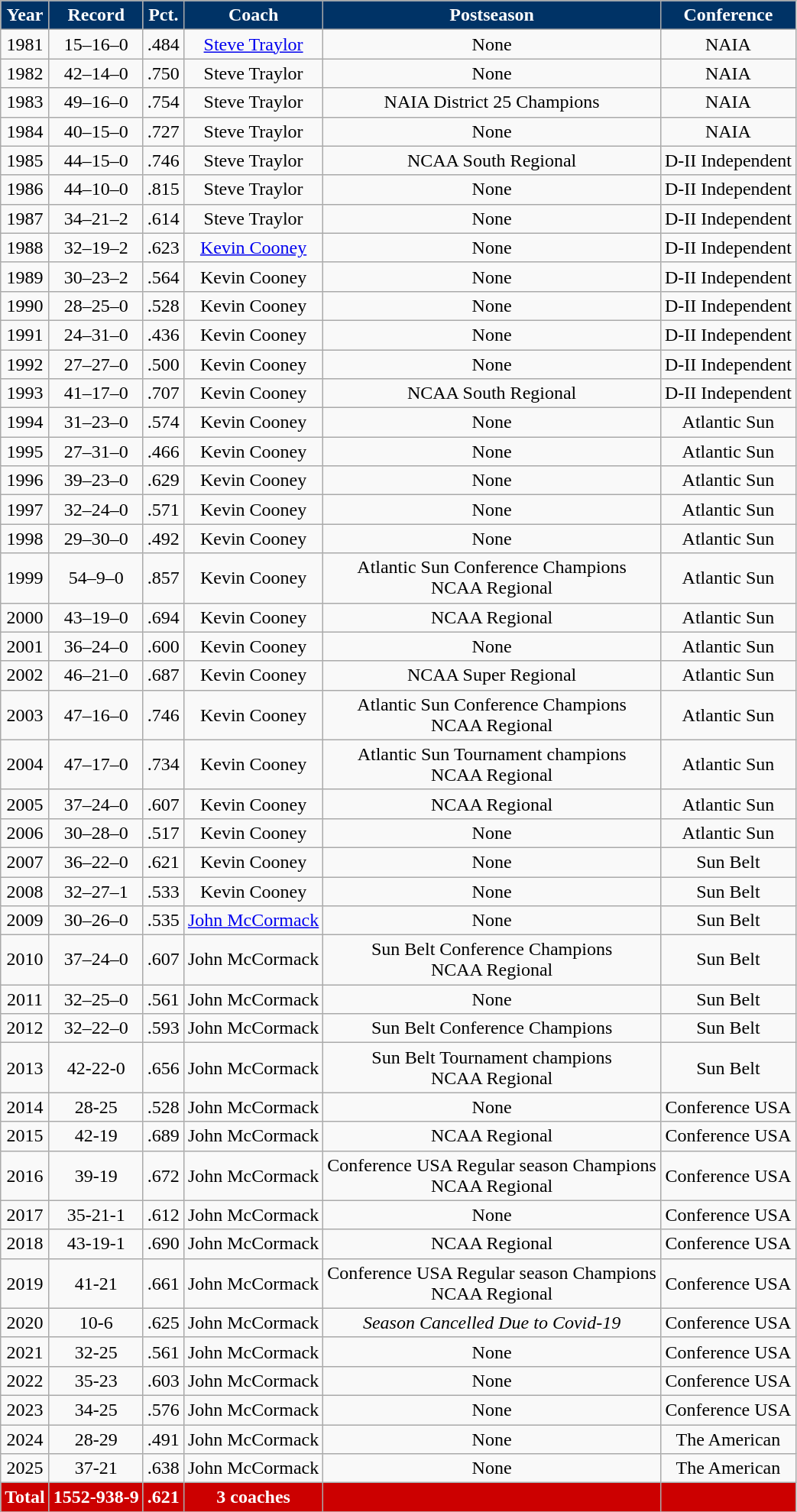<table class="wikitable" style="text-align:center">
<tr>
<th style="background:#003366; color:white;">Year</th>
<th style="background:#003366; color:white;">Record</th>
<th style="background:#003366; color:white;">Pct.</th>
<th style="background:#003366; color:white;">Coach</th>
<th style="background:#003366; color:white;">Postseason</th>
<th style="background:#003366; color:white;">Conference</th>
</tr>
<tr>
<td>1981</td>
<td>15–16–0</td>
<td>.484</td>
<td><a href='#'>Steve Traylor</a></td>
<td>None</td>
<td>NAIA</td>
</tr>
<tr>
<td>1982</td>
<td>42–14–0</td>
<td>.750</td>
<td>Steve Traylor</td>
<td>None</td>
<td>NAIA</td>
</tr>
<tr>
<td>1983</td>
<td>49–16–0</td>
<td>.754</td>
<td>Steve Traylor</td>
<td>NAIA District 25 Champions</td>
<td>NAIA</td>
</tr>
<tr>
<td>1984</td>
<td>40–15–0</td>
<td>.727</td>
<td>Steve Traylor</td>
<td>None</td>
<td>NAIA</td>
</tr>
<tr>
<td>1985</td>
<td>44–15–0</td>
<td>.746</td>
<td>Steve Traylor</td>
<td>NCAA South Regional</td>
<td>D-II Independent</td>
</tr>
<tr>
<td>1986</td>
<td>44–10–0</td>
<td>.815</td>
<td>Steve Traylor</td>
<td>None</td>
<td>D-II Independent</td>
</tr>
<tr>
<td>1987</td>
<td>34–21–2</td>
<td>.614</td>
<td>Steve Traylor</td>
<td>None</td>
<td>D-II Independent</td>
</tr>
<tr>
<td>1988</td>
<td>32–19–2</td>
<td>.623</td>
<td><a href='#'>Kevin Cooney</a></td>
<td>None</td>
<td>D-II Independent</td>
</tr>
<tr>
<td>1989</td>
<td>30–23–2</td>
<td>.564</td>
<td>Kevin Cooney</td>
<td>None</td>
<td>D-II Independent</td>
</tr>
<tr>
<td>1990</td>
<td>28–25–0</td>
<td>.528</td>
<td>Kevin Cooney</td>
<td>None</td>
<td>D-II Independent</td>
</tr>
<tr>
<td>1991</td>
<td>24–31–0</td>
<td>.436</td>
<td>Kevin Cooney</td>
<td>None</td>
<td>D-II Independent</td>
</tr>
<tr>
<td>1992</td>
<td>27–27–0</td>
<td>.500</td>
<td>Kevin Cooney</td>
<td>None</td>
<td>D-II Independent</td>
</tr>
<tr>
<td>1993</td>
<td>41–17–0</td>
<td>.707</td>
<td>Kevin Cooney</td>
<td>NCAA South Regional</td>
<td>D-II Independent</td>
</tr>
<tr>
<td>1994</td>
<td>31–23–0</td>
<td>.574</td>
<td>Kevin Cooney</td>
<td>None</td>
<td>Atlantic Sun</td>
</tr>
<tr>
<td>1995</td>
<td>27–31–0</td>
<td>.466</td>
<td>Kevin Cooney</td>
<td>None</td>
<td>Atlantic Sun</td>
</tr>
<tr>
<td>1996</td>
<td>39–23–0</td>
<td>.629</td>
<td>Kevin Cooney</td>
<td>None</td>
<td>Atlantic Sun</td>
</tr>
<tr>
<td>1997</td>
<td>32–24–0</td>
<td>.571</td>
<td>Kevin Cooney</td>
<td>None</td>
<td>Atlantic Sun</td>
</tr>
<tr>
<td>1998</td>
<td>29–30–0</td>
<td>.492</td>
<td>Kevin Cooney</td>
<td>None</td>
<td>Atlantic Sun</td>
</tr>
<tr>
<td>1999</td>
<td>54–9–0</td>
<td>.857</td>
<td>Kevin Cooney</td>
<td>Atlantic Sun Conference Champions<br>NCAA Regional</td>
<td>Atlantic Sun</td>
</tr>
<tr>
<td>2000</td>
<td>43–19–0</td>
<td>.694</td>
<td>Kevin Cooney</td>
<td>NCAA Regional</td>
<td>Atlantic Sun</td>
</tr>
<tr>
<td>2001</td>
<td>36–24–0</td>
<td>.600</td>
<td>Kevin Cooney</td>
<td>None</td>
<td>Atlantic Sun</td>
</tr>
<tr>
<td>2002</td>
<td>46–21–0</td>
<td>.687</td>
<td>Kevin Cooney</td>
<td>NCAA Super Regional</td>
<td>Atlantic Sun</td>
</tr>
<tr>
<td>2003</td>
<td>47–16–0</td>
<td>.746</td>
<td>Kevin Cooney</td>
<td>Atlantic Sun Conference Champions<br>NCAA Regional</td>
<td>Atlantic Sun</td>
</tr>
<tr>
<td>2004</td>
<td>47–17–0</td>
<td>.734</td>
<td>Kevin Cooney</td>
<td>Atlantic Sun Tournament champions<br>NCAA Regional</td>
<td>Atlantic Sun</td>
</tr>
<tr>
<td>2005</td>
<td>37–24–0</td>
<td>.607</td>
<td>Kevin Cooney</td>
<td>NCAA Regional</td>
<td>Atlantic Sun</td>
</tr>
<tr>
<td>2006</td>
<td>30–28–0</td>
<td>.517</td>
<td>Kevin Cooney</td>
<td>None</td>
<td>Atlantic Sun</td>
</tr>
<tr>
<td>2007</td>
<td>36–22–0</td>
<td>.621</td>
<td>Kevin Cooney</td>
<td>None</td>
<td>Sun Belt</td>
</tr>
<tr>
<td>2008</td>
<td>32–27–1</td>
<td>.533</td>
<td>Kevin Cooney</td>
<td>None</td>
<td>Sun Belt</td>
</tr>
<tr>
<td>2009</td>
<td>30–26–0</td>
<td>.535</td>
<td><a href='#'>John McCormack</a></td>
<td>None</td>
<td>Sun Belt</td>
</tr>
<tr>
<td>2010</td>
<td>37–24–0</td>
<td>.607</td>
<td>John McCormack</td>
<td>Sun Belt Conference Champions<br>NCAA Regional</td>
<td>Sun Belt</td>
</tr>
<tr>
<td>2011</td>
<td>32–25–0</td>
<td>.561</td>
<td>John McCormack</td>
<td>None</td>
<td>Sun Belt</td>
</tr>
<tr>
<td>2012</td>
<td>32–22–0</td>
<td>.593</td>
<td>John McCormack</td>
<td>Sun Belt Conference Champions</td>
<td>Sun Belt</td>
</tr>
<tr>
<td>2013</td>
<td>42-22-0</td>
<td>.656</td>
<td>John McCormack</td>
<td>Sun Belt Tournament champions<br>NCAA Regional</td>
<td>Sun Belt</td>
</tr>
<tr>
<td>2014</td>
<td>28-25</td>
<td>.528</td>
<td>John McCormack</td>
<td>None</td>
<td>Conference USA</td>
</tr>
<tr>
<td>2015</td>
<td>42-19</td>
<td>.689</td>
<td>John McCormack</td>
<td>NCAA Regional</td>
<td>Conference USA</td>
</tr>
<tr>
<td>2016</td>
<td>39-19</td>
<td>.672</td>
<td>John McCormack</td>
<td>Conference USA Regular season Champions<br>NCAA Regional</td>
<td>Conference USA</td>
</tr>
<tr>
<td>2017</td>
<td>35-21-1</td>
<td>.612</td>
<td>John McCormack</td>
<td>None</td>
<td>Conference USA</td>
</tr>
<tr>
<td>2018</td>
<td>43-19-1</td>
<td>.690</td>
<td>John McCormack</td>
<td>NCAA Regional</td>
<td>Conference USA</td>
</tr>
<tr>
<td>2019</td>
<td>41-21</td>
<td>.661</td>
<td>John McCormack</td>
<td>Conference USA Regular season Champions<br>NCAA Regional</td>
<td>Conference USA</td>
</tr>
<tr>
<td>2020</td>
<td>10-6</td>
<td>.625</td>
<td>John McCormack</td>
<td><em>Season Cancelled Due to Covid-19</em></td>
<td>Conference USA</td>
</tr>
<tr>
<td>2021</td>
<td>32-25</td>
<td>.561</td>
<td>John McCormack</td>
<td>None</td>
<td>Conference USA</td>
</tr>
<tr>
<td>2022</td>
<td>35-23</td>
<td>.603</td>
<td>John McCormack</td>
<td>None</td>
<td>Conference USA</td>
</tr>
<tr>
<td>2023</td>
<td>34-25</td>
<td>.576</td>
<td>John McCormack</td>
<td>None</td>
<td>Conference USA</td>
</tr>
<tr>
<td>2024</td>
<td>28-29</td>
<td>.491</td>
<td>John McCormack</td>
<td>None</td>
<td>The American</td>
</tr>
<tr>
<td>2025</td>
<td>37-21</td>
<td>.638</td>
<td>John McCormack</td>
<td>None</td>
<td>The American</td>
</tr>
<tr style="background:#CC0000; color:white; font-weight:bold;">
<td>Total</td>
<td>1552-938-9</td>
<td>.621</td>
<td>3 coaches</td>
<td></td>
<td></td>
</tr>
</table>
